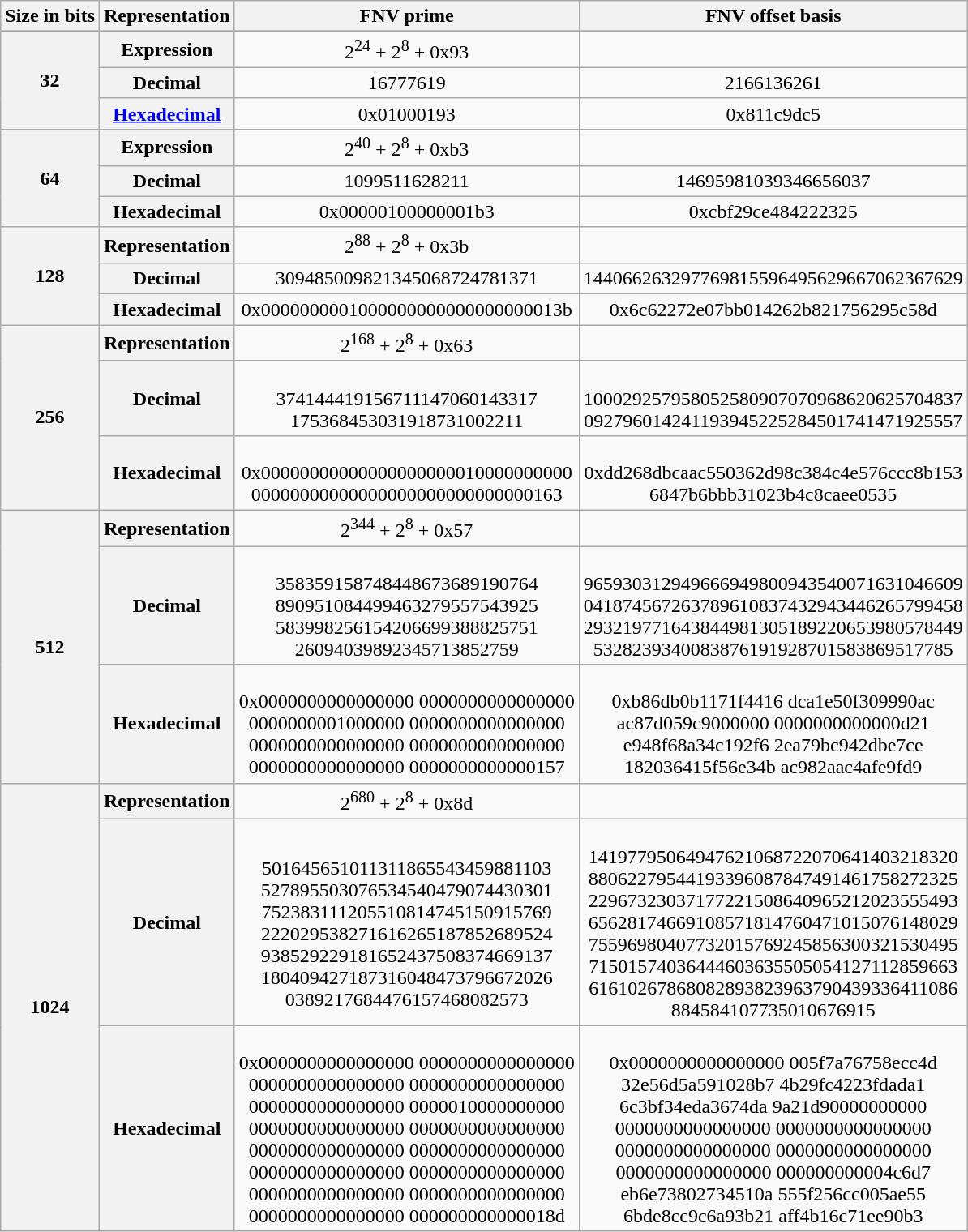<table border="1" class="wikitable" style="text-align: center;" align="center">
<tr>
<th>Size in bits<br></th>
<th>Representation</th>
<th><strong>FNV prime</strong></th>
<th><strong>FNV offset basis</strong></th>
</tr>
<tr>
</tr>
<tr>
<th rowspan="3">32</th>
<th>Expression</th>
<td>2<sup>24</sup> + 2<sup>8</sup> + 0x93</td>
<td></td>
</tr>
<tr>
<th>Decimal</th>
<td>16777619</td>
<td>2166136261</td>
</tr>
<tr>
<th><a href='#'>Hexadecimal</a></th>
<td>0x01000193</td>
<td>0x811c9dc5</td>
</tr>
<tr>
<th rowspan="3">64</th>
<th>Expression</th>
<td>2<sup>40</sup> + 2<sup>8</sup> + 0xb3</td>
<td></td>
</tr>
<tr>
<th>Decimal</th>
<td>1099511628211</td>
<td>14695981039346656037</td>
</tr>
<tr>
<th>Hexadecimal</th>
<td>0x00000100000001b3</td>
<td>0xcbf29ce484222325</td>
</tr>
<tr>
<th rowspan="3">128</th>
<th>Representation</th>
<td>2<sup>88</sup> + 2<sup>8</sup> + 0x3b</td>
<td></td>
</tr>
<tr>
<th>Decimal</th>
<td>309485009821345068724781371</td>
<td>144066263297769815596495629667062367629</td>
</tr>
<tr>
<th>Hexadecimal</th>
<td>0x0000000001000000000000000000013b</td>
<td>0x6c62272e07bb014262b821756295c58d</td>
</tr>
<tr>
<th rowspan="3">256</th>
<th>Representation</th>
<td>2<sup>168</sup> + 2<sup>8</sup> + 0x63</td>
<td></td>
</tr>
<tr>
<th>Decimal</th>
<td><br>374144419156711147060143317<br>
175368453031918731002211</td>
<td><br>100029257958052580907070968620625704837<br>
092796014241193945225284501741471925557</td>
</tr>
<tr>
<th>Hexadecimal</th>
<td><br>0x00000000000000000000010000000000<br>
00000000000000000000000000000163</td>
<td><br>0xdd268dbcaac550362d98c384c4e576ccc8b153<br>
6847b6bbb31023b4c8caee0535</td>
</tr>
<tr>
<th rowspan="3">512</th>
<th>Representation</th>
<td>2<sup>344</sup> + 2<sup>8</sup> + 0x57</td>
<td></td>
</tr>
<tr>
<th>Decimal</th>
<td><br>358359158748448673689190764<br>
890951084499463279557543925<br>
583998256154206699388825751<br>
26094039892345713852759</td>
<td><br>965930312949666949800943540071631046609<br>
041874567263789610837432943446265799458<br>
293219771643844981305189220653980578449<br>
5328239340083876191928701583869517785</td>
</tr>
<tr>
<th>Hexadecimal</th>
<td><br>0x0000000000000000 0000000000000000<br>
0000000001000000 0000000000000000<br>
0000000000000000 0000000000000000<br>
0000000000000000 0000000000000157</td>
<td><br>0xb86db0b1171f4416 dca1e50f309990ac<br>
ac87d059c9000000 0000000000000d21<br>
e948f68a34c192f6 2ea79bc942dbe7ce<br>
182036415f56e34b ac982aac4afe9fd9</td>
</tr>
<tr>
<th rowspan="3">1024</th>
<th>Representation</th>
<td>2<sup>680</sup> + 2<sup>8</sup> + 0x8d</td>
<td></td>
</tr>
<tr>
<th>Decimal</th>
<td><br>501645651011311865543459881103<br>
527895503076534540479074430301<br>
752383111205510814745150915769<br>
222029538271616265187852689524<br>
938529229181652437508374669137<br>
180409427187316048473796672026<br>
0389217684476157468082573</td>
<td><br>14197795064947621068722070641403218320<br>
88062279544193396087847491461758272325<br>
22967323037177221508640965212023555493<br>
65628174669108571814760471015076148029<br>
75596980407732015769245856300321530495<br>
71501574036444603635505054127112859663<br>
61610267868082893823963790439336411086<br>
884584107735010676915</td>
</tr>
<tr>
<th>Hexadecimal</th>
<td><br>0x0000000000000000 0000000000000000<br>
0000000000000000 0000000000000000<br>
0000000000000000 0000010000000000<br>
0000000000000000 0000000000000000<br>
0000000000000000 0000000000000000<br>
0000000000000000 0000000000000000<br>
0000000000000000 0000000000000000<br>
0000000000000000 000000000000018d</td>
<td><br>0x0000000000000000 005f7a76758ecc4d<br>
32e56d5a591028b7 4b29fc4223fdada1<br>
6c3bf34eda3674da 9a21d90000000000<br>
0000000000000000 0000000000000000<br>
0000000000000000 0000000000000000<br>
0000000000000000 000000000004c6d7<br>
eb6e73802734510a 555f256cc005ae55<br>
6bde8cc9c6a93b21 aff4b16c71ee90b3</td>
</tr>
</table>
